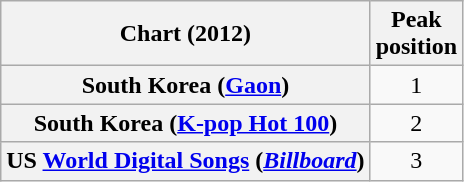<table class="wikitable plainrowheaders" style="text-align:center">
<tr>
<th>Chart (2012)</th>
<th>Peak<br>position</th>
</tr>
<tr>
<th scope="row">South Korea (<a href='#'>Gaon</a>)</th>
<td>1</td>
</tr>
<tr>
<th scope="row">South Korea (<a href='#'>K-pop Hot 100</a>)</th>
<td>2</td>
</tr>
<tr>
<th scope="row">US <a href='#'>World Digital Songs</a> (<em><a href='#'>Billboard</a></em>)</th>
<td>3</td>
</tr>
</table>
